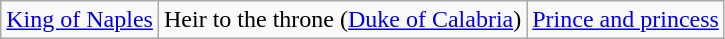<table class="wikitable">
<tr>
<td> <a href='#'>King of Naples</a></td>
<td> Heir to the throne (<a href='#'>Duke of Calabria</a>)</td>
<td> <a href='#'>Prince and princess</a></td>
</tr>
</table>
